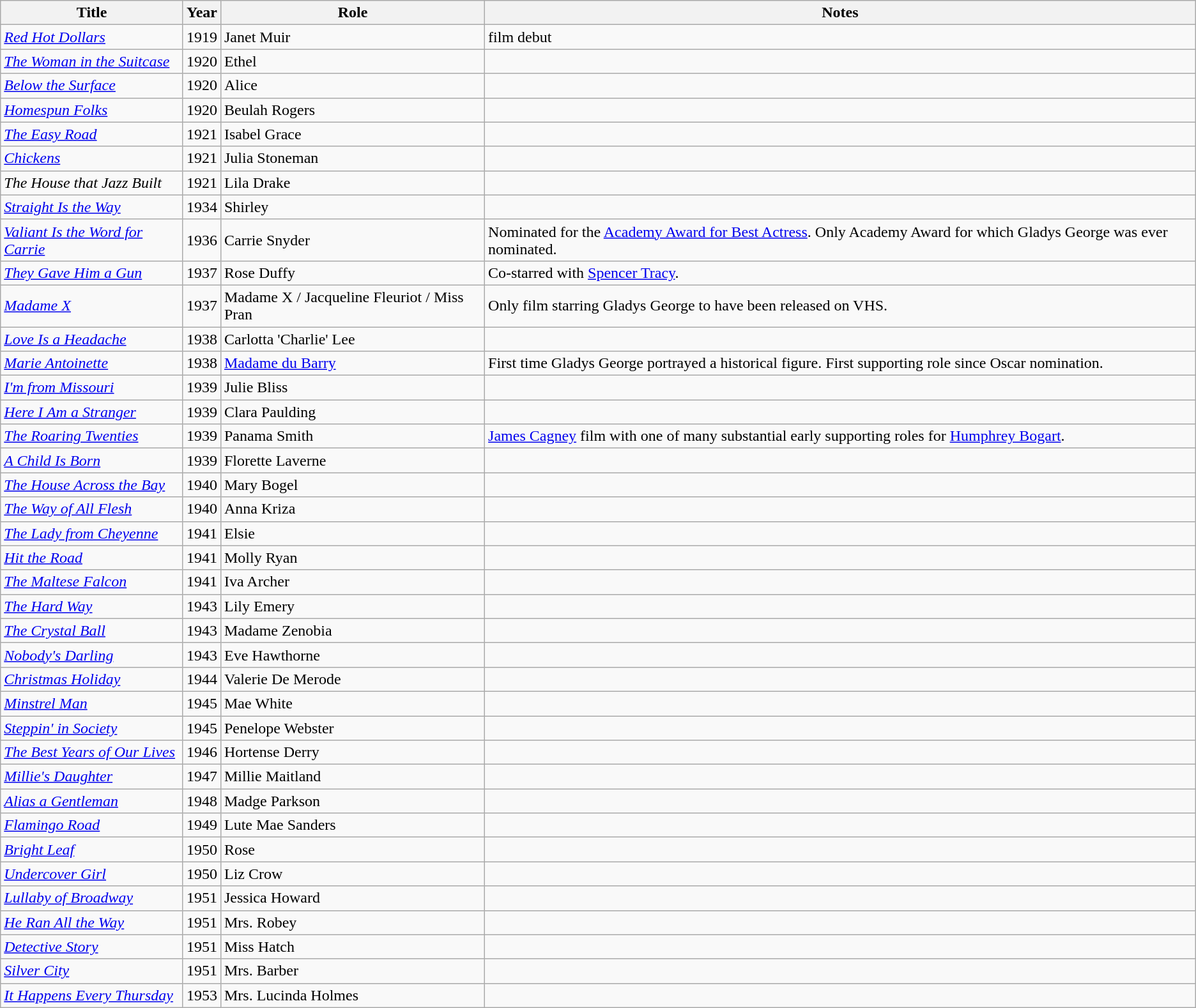<table class="wikitable sortable" border="1">
<tr>
<th scope="col">Title</th>
<th scope="col">Year</th>
<th scope="col">Role</th>
<th scope="col">Notes</th>
</tr>
<tr>
<td><em><a href='#'>Red Hot Dollars</a></em></td>
<td>1919</td>
<td>Janet Muir</td>
<td>film debut</td>
</tr>
<tr>
<td><em><a href='#'>The Woman in the Suitcase</a></em></td>
<td>1920</td>
<td>Ethel</td>
<td></td>
</tr>
<tr>
<td><em><a href='#'>Below the Surface</a></em></td>
<td>1920</td>
<td>Alice</td>
<td></td>
</tr>
<tr>
<td><em><a href='#'>Homespun Folks</a></em></td>
<td>1920</td>
<td>Beulah Rogers</td>
<td></td>
</tr>
<tr>
<td><em><a href='#'>The Easy Road</a></em></td>
<td>1921</td>
<td>Isabel Grace</td>
<td></td>
</tr>
<tr>
<td><em><a href='#'>Chickens</a></em></td>
<td>1921</td>
<td>Julia Stoneman</td>
<td></td>
</tr>
<tr>
<td><em>The House that Jazz Built</em></td>
<td>1921</td>
<td>Lila Drake</td>
<td></td>
</tr>
<tr>
<td><em><a href='#'>Straight Is the Way</a></em></td>
<td>1934</td>
<td>Shirley</td>
<td></td>
</tr>
<tr>
<td><em><a href='#'>Valiant Is the Word for Carrie</a></em></td>
<td>1936</td>
<td>Carrie Snyder</td>
<td>Nominated for the <a href='#'>Academy Award for Best Actress</a>. Only Academy Award for which Gladys George was ever nominated.</td>
</tr>
<tr>
<td><em><a href='#'>They Gave Him a Gun</a></em></td>
<td>1937</td>
<td>Rose Duffy</td>
<td>Co-starred with <a href='#'>Spencer Tracy</a>.</td>
</tr>
<tr>
<td><em><a href='#'>Madame X</a></em></td>
<td>1937</td>
<td>Madame X / Jacqueline Fleuriot / Miss Pran</td>
<td>Only film starring Gladys George to have been released on VHS.</td>
</tr>
<tr>
<td><em><a href='#'>Love Is a Headache</a></em></td>
<td>1938</td>
<td>Carlotta 'Charlie' Lee</td>
<td></td>
</tr>
<tr>
<td><em><a href='#'>Marie Antoinette</a></em></td>
<td>1938</td>
<td><a href='#'>Madame du Barry</a></td>
<td>First time Gladys George portrayed a historical figure. First supporting role since Oscar nomination.</td>
</tr>
<tr>
<td><em><a href='#'>I'm from Missouri</a></em></td>
<td>1939</td>
<td>Julie Bliss</td>
<td></td>
</tr>
<tr>
<td><em><a href='#'>Here I Am a Stranger</a></em></td>
<td>1939</td>
<td>Clara Paulding</td>
<td></td>
</tr>
<tr>
<td><em><a href='#'>The Roaring Twenties</a></em></td>
<td>1939</td>
<td>Panama Smith</td>
<td><a href='#'>James Cagney</a> film with one of many substantial early supporting roles for <a href='#'>Humphrey Bogart</a>.</td>
</tr>
<tr>
<td><em><a href='#'>A Child Is Born</a></em></td>
<td>1939</td>
<td>Florette Laverne</td>
<td></td>
</tr>
<tr>
<td><em><a href='#'>The House Across the Bay</a></em></td>
<td>1940</td>
<td>Mary Bogel</td>
<td></td>
</tr>
<tr>
<td><em><a href='#'>The Way of All Flesh</a></em></td>
<td>1940</td>
<td>Anna Kriza</td>
<td></td>
</tr>
<tr>
<td><em><a href='#'>The Lady from Cheyenne</a></em></td>
<td>1941</td>
<td>Elsie</td>
<td></td>
</tr>
<tr>
<td><em><a href='#'>Hit the Road</a></em></td>
<td>1941</td>
<td>Molly Ryan</td>
<td></td>
</tr>
<tr>
<td><em><a href='#'>The Maltese Falcon</a></em></td>
<td>1941</td>
<td>Iva Archer</td>
<td></td>
</tr>
<tr>
<td><em><a href='#'>The Hard Way</a></em></td>
<td>1943</td>
<td>Lily Emery</td>
<td></td>
</tr>
<tr>
<td><em><a href='#'>The Crystal Ball</a></em></td>
<td>1943</td>
<td>Madame Zenobia</td>
<td></td>
</tr>
<tr>
<td><em><a href='#'>Nobody's Darling</a></em></td>
<td>1943</td>
<td>Eve Hawthorne</td>
<td></td>
</tr>
<tr>
<td><em><a href='#'>Christmas Holiday</a></em></td>
<td>1944</td>
<td>Valerie De Merode</td>
<td></td>
</tr>
<tr>
<td><em><a href='#'>Minstrel Man</a></em></td>
<td>1945</td>
<td>Mae White</td>
<td></td>
</tr>
<tr>
<td><em><a href='#'>Steppin' in Society</a></em></td>
<td>1945</td>
<td>Penelope Webster</td>
<td></td>
</tr>
<tr>
<td><em><a href='#'>The Best Years of Our Lives</a></em></td>
<td>1946</td>
<td>Hortense Derry</td>
<td></td>
</tr>
<tr>
<td><em><a href='#'>Millie's Daughter</a></em></td>
<td>1947</td>
<td>Millie Maitland</td>
<td></td>
</tr>
<tr>
<td><em><a href='#'>Alias a Gentleman</a></em></td>
<td>1948</td>
<td>Madge Parkson</td>
<td></td>
</tr>
<tr>
<td><em><a href='#'>Flamingo Road</a></em></td>
<td>1949</td>
<td>Lute Mae Sanders</td>
<td></td>
</tr>
<tr>
<td><em><a href='#'>Bright Leaf</a></em></td>
<td>1950</td>
<td>Rose</td>
<td></td>
</tr>
<tr>
<td><em><a href='#'>Undercover Girl</a></em></td>
<td>1950</td>
<td>Liz Crow</td>
<td></td>
</tr>
<tr>
<td><em><a href='#'>Lullaby of Broadway</a></em></td>
<td>1951</td>
<td>Jessica Howard</td>
<td></td>
</tr>
<tr>
<td><em><a href='#'>He Ran All the Way</a></em></td>
<td>1951</td>
<td>Mrs. Robey</td>
<td></td>
</tr>
<tr>
<td><em><a href='#'>Detective Story</a></em></td>
<td>1951</td>
<td>Miss Hatch</td>
<td></td>
</tr>
<tr>
<td><em><a href='#'>Silver City</a></em></td>
<td>1951</td>
<td>Mrs. Barber</td>
<td></td>
</tr>
<tr>
<td><em><a href='#'>It Happens Every Thursday</a></em></td>
<td>1953</td>
<td>Mrs. Lucinda Holmes</td>
<td></td>
</tr>
</table>
